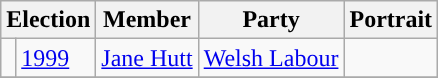<table class="wikitable">
<tr>
<th colspan="2">Election</th>
<th>Member</th>
<th>Party</th>
<th>Portrait</th>
</tr>
<tr>
<td style="background-color: "></td>
<td><a href='#'>1999</a></td>
<td><a href='#'>Jane Hutt</a></td>
<td><a href='#'>Welsh Labour</a></td>
<td></td>
</tr>
<tr>
</tr>
</table>
